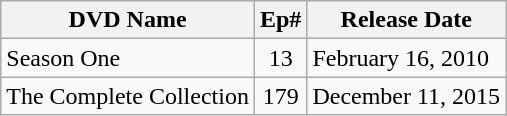<table class="wikitable">
<tr>
<th>DVD Name</th>
<th>Ep#</th>
<th>Release Date</th>
</tr>
<tr>
<td>Season One</td>
<td align="center">13</td>
<td>February 16, 2010</td>
</tr>
<tr>
<td>The Complete Collection</td>
<td align="center">179</td>
<td>December 11, 2015</td>
</tr>
</table>
